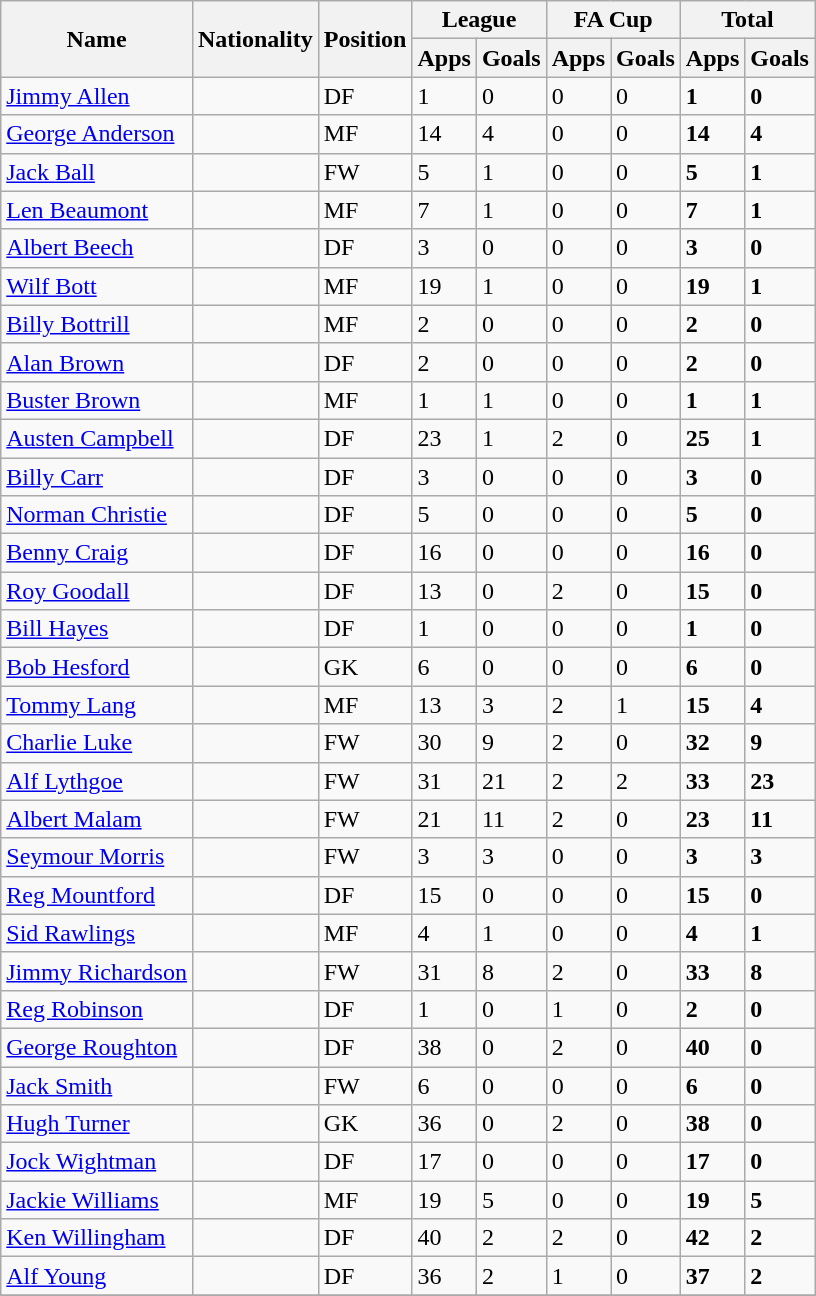<table class="wikitable sortable">
<tr>
<th scope=col rowspan=2>Name</th>
<th scope=col rowspan=2>Nationality</th>
<th scope=col rowspan=2>Position</th>
<th colspan=2>League</th>
<th colspan=2>FA Cup</th>
<th colspan=2>Total</th>
</tr>
<tr>
<th>Apps</th>
<th>Goals</th>
<th>Apps</th>
<th>Goals</th>
<th>Apps</th>
<th>Goals</th>
</tr>
<tr>
<td><a href='#'>Jimmy Allen</a></td>
<td></td>
<td>DF</td>
<td>1</td>
<td>0</td>
<td>0</td>
<td>0</td>
<td><strong>1</strong></td>
<td><strong>0</strong></td>
</tr>
<tr>
<td><a href='#'>George Anderson</a></td>
<td></td>
<td>MF</td>
<td>14</td>
<td>4</td>
<td>0</td>
<td>0</td>
<td><strong>14</strong></td>
<td><strong>4</strong></td>
</tr>
<tr>
<td><a href='#'>Jack Ball</a></td>
<td></td>
<td>FW</td>
<td>5</td>
<td>1</td>
<td>0</td>
<td>0</td>
<td><strong>5</strong></td>
<td><strong>1</strong></td>
</tr>
<tr>
<td><a href='#'>Len Beaumont</a></td>
<td></td>
<td>MF</td>
<td>7</td>
<td>1</td>
<td>0</td>
<td>0</td>
<td><strong>7</strong></td>
<td><strong>1</strong></td>
</tr>
<tr>
<td><a href='#'>Albert Beech</a></td>
<td></td>
<td>DF</td>
<td>3</td>
<td>0</td>
<td>0</td>
<td>0</td>
<td><strong>3</strong></td>
<td><strong>0</strong></td>
</tr>
<tr>
<td><a href='#'>Wilf Bott</a></td>
<td></td>
<td>MF</td>
<td>19</td>
<td>1</td>
<td>0</td>
<td>0</td>
<td><strong>19</strong></td>
<td><strong>1</strong></td>
</tr>
<tr>
<td><a href='#'>Billy Bottrill</a></td>
<td></td>
<td>MF</td>
<td>2</td>
<td>0</td>
<td>0</td>
<td>0</td>
<td><strong>2</strong></td>
<td><strong>0</strong></td>
</tr>
<tr>
<td><a href='#'>Alan Brown</a></td>
<td></td>
<td>DF</td>
<td>2</td>
<td>0</td>
<td>0</td>
<td>0</td>
<td><strong>2</strong></td>
<td><strong>0</strong></td>
</tr>
<tr>
<td><a href='#'>Buster Brown</a></td>
<td></td>
<td>MF</td>
<td>1</td>
<td>1</td>
<td>0</td>
<td>0</td>
<td><strong>1</strong></td>
<td><strong>1</strong></td>
</tr>
<tr>
<td><a href='#'>Austen Campbell</a></td>
<td></td>
<td>DF</td>
<td>23</td>
<td>1</td>
<td>2</td>
<td>0</td>
<td><strong>25</strong></td>
<td><strong>1</strong></td>
</tr>
<tr>
<td><a href='#'>Billy Carr</a></td>
<td></td>
<td>DF</td>
<td>3</td>
<td>0</td>
<td>0</td>
<td>0</td>
<td><strong>3</strong></td>
<td><strong>0</strong></td>
</tr>
<tr>
<td><a href='#'>Norman Christie</a></td>
<td></td>
<td>DF</td>
<td>5</td>
<td>0</td>
<td>0</td>
<td>0</td>
<td><strong>5</strong></td>
<td><strong>0</strong></td>
</tr>
<tr>
<td><a href='#'>Benny Craig</a></td>
<td></td>
<td>DF</td>
<td>16</td>
<td>0</td>
<td>0</td>
<td>0</td>
<td><strong>16</strong></td>
<td><strong>0</strong></td>
</tr>
<tr>
<td><a href='#'>Roy Goodall</a></td>
<td></td>
<td>DF</td>
<td>13</td>
<td>0</td>
<td>2</td>
<td>0</td>
<td><strong>15</strong></td>
<td><strong>0</strong></td>
</tr>
<tr>
<td><a href='#'>Bill Hayes</a></td>
<td></td>
<td>DF</td>
<td>1</td>
<td>0</td>
<td>0</td>
<td>0</td>
<td><strong>1</strong></td>
<td><strong>0</strong></td>
</tr>
<tr>
<td><a href='#'>Bob Hesford</a></td>
<td></td>
<td>GK</td>
<td>6</td>
<td>0</td>
<td>0</td>
<td>0</td>
<td><strong>6</strong></td>
<td><strong>0</strong></td>
</tr>
<tr>
<td><a href='#'>Tommy Lang</a></td>
<td></td>
<td>MF</td>
<td>13</td>
<td>3</td>
<td>2</td>
<td>1</td>
<td><strong>15</strong></td>
<td><strong>4</strong></td>
</tr>
<tr>
<td><a href='#'>Charlie Luke</a></td>
<td></td>
<td>FW</td>
<td>30</td>
<td>9</td>
<td>2</td>
<td>0</td>
<td><strong>32</strong></td>
<td><strong>9</strong></td>
</tr>
<tr>
<td><a href='#'>Alf Lythgoe</a></td>
<td></td>
<td>FW</td>
<td>31</td>
<td>21</td>
<td>2</td>
<td>2</td>
<td><strong>33</strong></td>
<td><strong>23</strong></td>
</tr>
<tr>
<td><a href='#'>Albert Malam</a></td>
<td></td>
<td>FW</td>
<td>21</td>
<td>11</td>
<td>2</td>
<td>0</td>
<td><strong>23</strong></td>
<td><strong>11</strong></td>
</tr>
<tr>
<td><a href='#'>Seymour Morris</a></td>
<td></td>
<td>FW</td>
<td>3</td>
<td>3</td>
<td>0</td>
<td>0</td>
<td><strong>3</strong></td>
<td><strong>3</strong></td>
</tr>
<tr>
<td><a href='#'>Reg Mountford</a></td>
<td></td>
<td>DF</td>
<td>15</td>
<td>0</td>
<td>0</td>
<td>0</td>
<td><strong>15</strong></td>
<td><strong>0</strong></td>
</tr>
<tr>
<td><a href='#'>Sid Rawlings</a></td>
<td></td>
<td>MF</td>
<td>4</td>
<td>1</td>
<td>0</td>
<td>0</td>
<td><strong>4</strong></td>
<td><strong>1</strong></td>
</tr>
<tr>
<td><a href='#'>Jimmy Richardson</a></td>
<td></td>
<td>FW</td>
<td>31</td>
<td>8</td>
<td>2</td>
<td>0</td>
<td><strong>33</strong></td>
<td><strong>8</strong></td>
</tr>
<tr>
<td><a href='#'>Reg Robinson</a></td>
<td></td>
<td>DF</td>
<td>1</td>
<td>0</td>
<td>1</td>
<td>0</td>
<td><strong>2</strong></td>
<td><strong>0</strong></td>
</tr>
<tr>
<td><a href='#'>George Roughton</a></td>
<td></td>
<td>DF</td>
<td>38</td>
<td>0</td>
<td>2</td>
<td>0</td>
<td><strong>40</strong></td>
<td><strong>0</strong></td>
</tr>
<tr>
<td><a href='#'>Jack Smith</a></td>
<td></td>
<td>FW</td>
<td>6</td>
<td>0</td>
<td>0</td>
<td>0</td>
<td><strong>6</strong></td>
<td><strong>0</strong></td>
</tr>
<tr>
<td><a href='#'>Hugh Turner</a></td>
<td></td>
<td>GK</td>
<td>36</td>
<td>0</td>
<td>2</td>
<td>0</td>
<td><strong>38</strong></td>
<td><strong>0</strong></td>
</tr>
<tr>
<td><a href='#'>Jock Wightman</a></td>
<td></td>
<td>DF</td>
<td>17</td>
<td>0</td>
<td>0</td>
<td>0</td>
<td><strong>17</strong></td>
<td><strong>0</strong></td>
</tr>
<tr>
<td><a href='#'>Jackie Williams</a></td>
<td></td>
<td>MF</td>
<td>19</td>
<td>5</td>
<td>0</td>
<td>0</td>
<td><strong>19</strong></td>
<td><strong>5</strong></td>
</tr>
<tr>
<td><a href='#'>Ken Willingham</a></td>
<td></td>
<td>DF</td>
<td>40</td>
<td>2</td>
<td>2</td>
<td>0</td>
<td><strong>42</strong></td>
<td><strong>2</strong></td>
</tr>
<tr>
<td><a href='#'>Alf Young</a></td>
<td></td>
<td>DF</td>
<td>36</td>
<td>2</td>
<td>1</td>
<td>0</td>
<td><strong>37</strong></td>
<td><strong>2</strong></td>
</tr>
<tr>
</tr>
</table>
